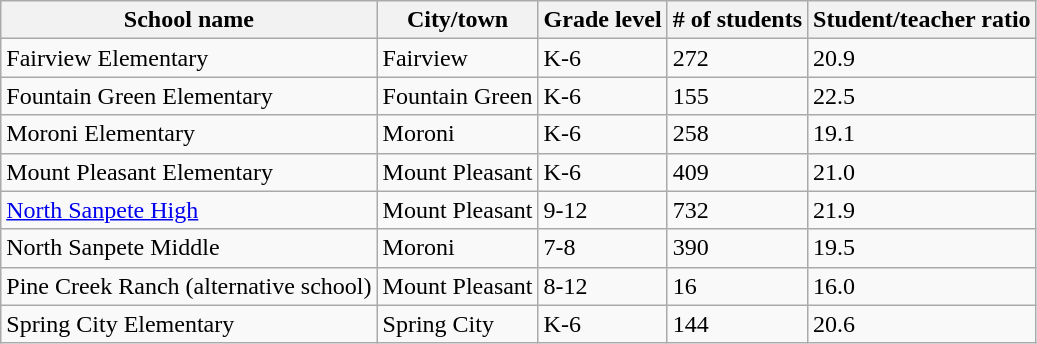<table class="wikitable sortable">
<tr>
<th><strong>School name</strong></th>
<th><strong>City/town</strong></th>
<th><strong>Grade level</strong></th>
<th><strong># of students</strong></th>
<th><strong>Student/teacher ratio</strong></th>
</tr>
<tr>
<td>Fairview Elementary</td>
<td>Fairview</td>
<td>K-6</td>
<td>272</td>
<td>20.9</td>
</tr>
<tr>
<td>Fountain Green Elementary</td>
<td>Fountain Green</td>
<td>K-6</td>
<td>155</td>
<td>22.5</td>
</tr>
<tr>
<td>Moroni Elementary</td>
<td>Moroni</td>
<td>K-6</td>
<td>258</td>
<td>19.1</td>
</tr>
<tr>
<td>Mount Pleasant Elementary</td>
<td>Mount Pleasant</td>
<td>K-6</td>
<td>409</td>
<td>21.0</td>
</tr>
<tr>
<td><a href='#'>North Sanpete High</a></td>
<td>Mount Pleasant</td>
<td>9-12</td>
<td>732</td>
<td>21.9</td>
</tr>
<tr>
<td>North Sanpete Middle</td>
<td>Moroni</td>
<td>7-8</td>
<td>390</td>
<td>19.5</td>
</tr>
<tr>
<td>Pine Creek Ranch (alternative school)</td>
<td>Mount Pleasant</td>
<td>8-12</td>
<td>16</td>
<td>16.0</td>
</tr>
<tr>
<td>Spring City Elementary</td>
<td>Spring City</td>
<td>K-6</td>
<td>144</td>
<td>20.6</td>
</tr>
</table>
